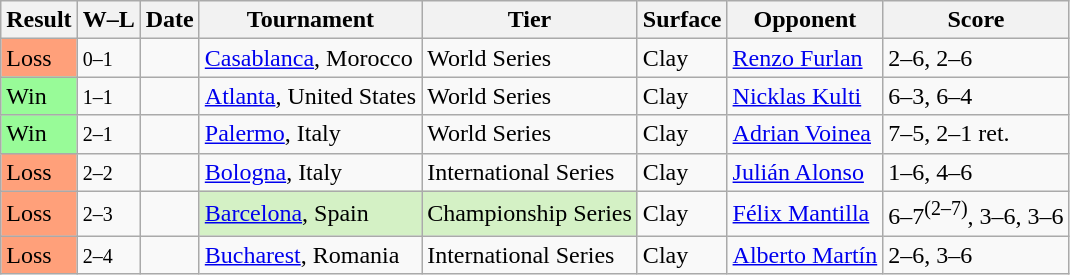<table class="sortable wikitable">
<tr>
<th>Result</th>
<th class="unsortable">W–L</th>
<th>Date</th>
<th>Tournament</th>
<th>Tier</th>
<th>Surface</th>
<th>Opponent</th>
<th class="unsortable">Score</th>
</tr>
<tr>
<td style="background:#ffa07a;">Loss</td>
<td><small>0–1</small></td>
<td><a href='#'></a></td>
<td><a href='#'>Casablanca</a>, Morocco</td>
<td>World Series</td>
<td>Clay</td>
<td> <a href='#'>Renzo Furlan</a></td>
<td>2–6, 2–6</td>
</tr>
<tr>
<td style="background:#98fb98;">Win</td>
<td><small>1–1</small></td>
<td><a href='#'></a></td>
<td><a href='#'>Atlanta</a>, United States</td>
<td>World Series</td>
<td>Clay</td>
<td> <a href='#'>Nicklas Kulti</a></td>
<td>6–3, 6–4</td>
</tr>
<tr>
<td style="background:#98fb98;">Win</td>
<td><small>2–1</small></td>
<td><a href='#'></a></td>
<td><a href='#'>Palermo</a>, Italy</td>
<td>World Series</td>
<td>Clay</td>
<td> <a href='#'>Adrian Voinea</a></td>
<td>7–5, 2–1 ret.</td>
</tr>
<tr>
<td style="background:#ffa07a;">Loss</td>
<td><small>2–2</small></td>
<td><a href='#'></a></td>
<td><a href='#'>Bologna</a>, Italy</td>
<td>International Series</td>
<td>Clay</td>
<td> <a href='#'>Julián Alonso</a></td>
<td>1–6, 4–6</td>
</tr>
<tr>
<td style="background:#ffa07a;">Loss</td>
<td><small>2–3</small></td>
<td><a href='#'></a></td>
<td style="background:#d4f1c5;"><a href='#'>Barcelona</a>, Spain</td>
<td style="background:#d4f1c5;">Championship Series</td>
<td>Clay</td>
<td> <a href='#'>Félix Mantilla</a></td>
<td>6–7<sup>(2–7)</sup>, 3–6, 3–6</td>
</tr>
<tr>
<td style="background:#ffa07a;">Loss</td>
<td><small>2–4</small></td>
<td><a href='#'></a></td>
<td><a href='#'>Bucharest</a>, Romania</td>
<td>International Series</td>
<td>Clay</td>
<td> <a href='#'>Alberto Martín</a></td>
<td>2–6, 3–6</td>
</tr>
</table>
